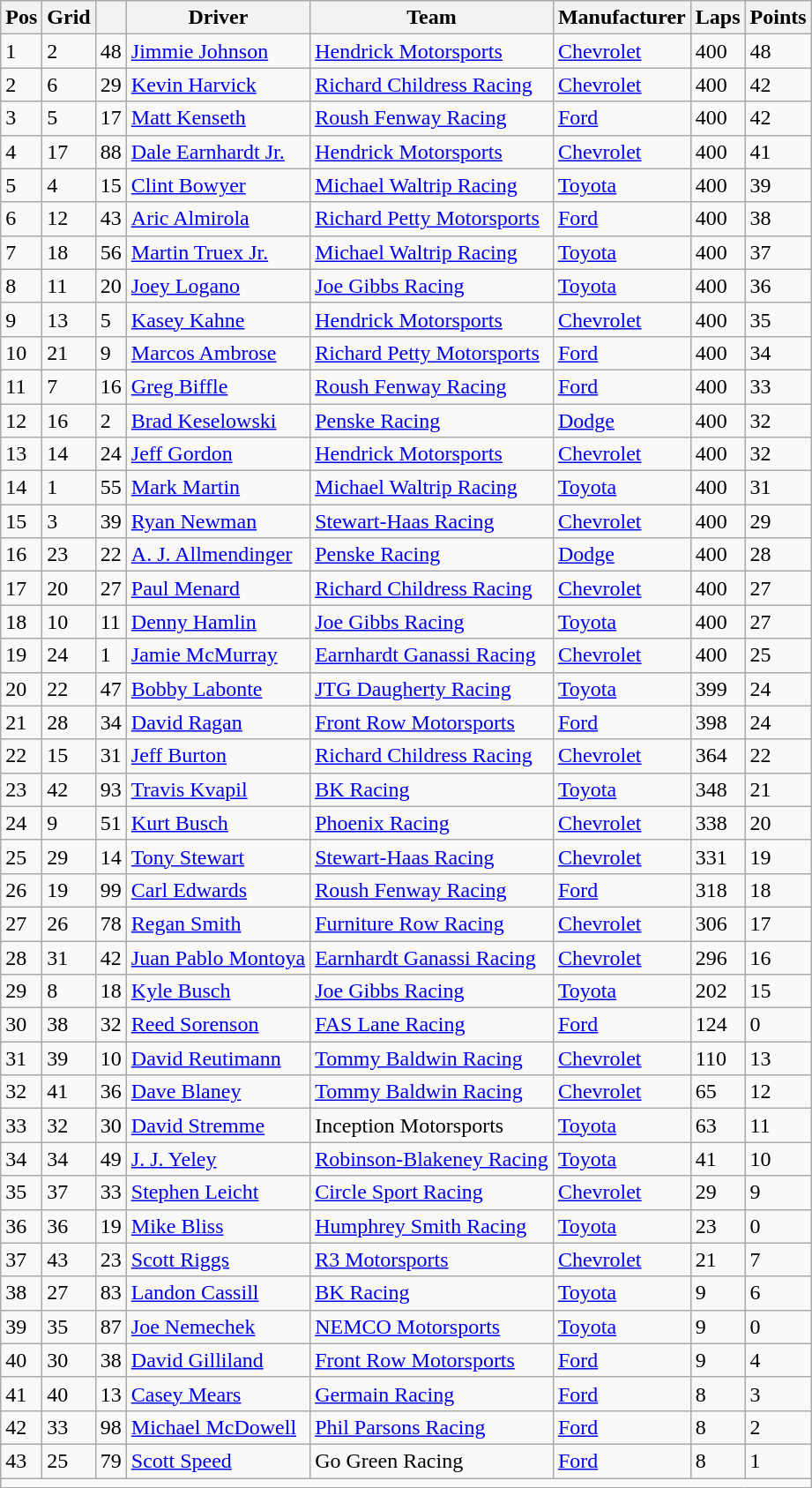<table class="sortable wikitable" border="1">
<tr>
<th>Pos</th>
<th>Grid</th>
<th></th>
<th>Driver</th>
<th>Team</th>
<th>Manufacturer</th>
<th>Laps</th>
<th>Points</th>
</tr>
<tr>
<td>1</td>
<td>2</td>
<td>48</td>
<td><a href='#'>Jimmie Johnson</a></td>
<td><a href='#'>Hendrick Motorsports</a></td>
<td><a href='#'>Chevrolet</a></td>
<td>400</td>
<td>48</td>
</tr>
<tr>
<td>2</td>
<td>6</td>
<td>29</td>
<td><a href='#'>Kevin Harvick</a></td>
<td><a href='#'>Richard Childress Racing</a></td>
<td><a href='#'>Chevrolet</a></td>
<td>400</td>
<td>42</td>
</tr>
<tr>
<td>3</td>
<td>5</td>
<td>17</td>
<td><a href='#'>Matt Kenseth</a></td>
<td><a href='#'>Roush Fenway Racing</a></td>
<td><a href='#'>Ford</a></td>
<td>400</td>
<td>42</td>
</tr>
<tr>
<td>4</td>
<td>17</td>
<td>88</td>
<td><a href='#'>Dale Earnhardt Jr.</a></td>
<td><a href='#'>Hendrick Motorsports</a></td>
<td><a href='#'>Chevrolet</a></td>
<td>400</td>
<td>41</td>
</tr>
<tr>
<td>5</td>
<td>4</td>
<td>15</td>
<td><a href='#'>Clint Bowyer</a></td>
<td><a href='#'>Michael Waltrip Racing</a></td>
<td><a href='#'>Toyota</a></td>
<td>400</td>
<td>39</td>
</tr>
<tr>
<td>6</td>
<td>12</td>
<td>43</td>
<td><a href='#'>Aric Almirola</a></td>
<td><a href='#'>Richard Petty Motorsports</a></td>
<td><a href='#'>Ford</a></td>
<td>400</td>
<td>38</td>
</tr>
<tr>
<td>7</td>
<td>18</td>
<td>56</td>
<td><a href='#'>Martin Truex Jr.</a></td>
<td><a href='#'>Michael Waltrip Racing</a></td>
<td><a href='#'>Toyota</a></td>
<td>400</td>
<td>37</td>
</tr>
<tr>
<td>8</td>
<td>11</td>
<td>20</td>
<td><a href='#'>Joey Logano</a></td>
<td><a href='#'>Joe Gibbs Racing</a></td>
<td><a href='#'>Toyota</a></td>
<td>400</td>
<td>36</td>
</tr>
<tr>
<td>9</td>
<td>13</td>
<td>5</td>
<td><a href='#'>Kasey Kahne</a></td>
<td><a href='#'>Hendrick Motorsports</a></td>
<td><a href='#'>Chevrolet</a></td>
<td>400</td>
<td>35</td>
</tr>
<tr>
<td>10</td>
<td>21</td>
<td>9</td>
<td><a href='#'>Marcos Ambrose</a></td>
<td><a href='#'>Richard Petty Motorsports</a></td>
<td><a href='#'>Ford</a></td>
<td>400</td>
<td>34</td>
</tr>
<tr>
<td>11</td>
<td>7</td>
<td>16</td>
<td><a href='#'>Greg Biffle</a></td>
<td><a href='#'>Roush Fenway Racing</a></td>
<td><a href='#'>Ford</a></td>
<td>400</td>
<td>33</td>
</tr>
<tr>
<td>12</td>
<td>16</td>
<td>2</td>
<td><a href='#'>Brad Keselowski</a></td>
<td><a href='#'>Penske Racing</a></td>
<td><a href='#'>Dodge</a></td>
<td>400</td>
<td>32</td>
</tr>
<tr>
<td>13</td>
<td>14</td>
<td>24</td>
<td><a href='#'>Jeff Gordon</a></td>
<td><a href='#'>Hendrick Motorsports</a></td>
<td><a href='#'>Chevrolet</a></td>
<td>400</td>
<td>32</td>
</tr>
<tr>
<td>14</td>
<td>1</td>
<td>55</td>
<td><a href='#'>Mark Martin</a></td>
<td><a href='#'>Michael Waltrip Racing</a></td>
<td><a href='#'>Toyota</a></td>
<td>400</td>
<td>31</td>
</tr>
<tr>
<td>15</td>
<td>3</td>
<td>39</td>
<td><a href='#'>Ryan Newman</a></td>
<td><a href='#'>Stewart-Haas Racing</a></td>
<td><a href='#'>Chevrolet</a></td>
<td>400</td>
<td>29</td>
</tr>
<tr>
<td>16</td>
<td>23</td>
<td>22</td>
<td><a href='#'>A. J. Allmendinger</a></td>
<td><a href='#'>Penske Racing</a></td>
<td><a href='#'>Dodge</a></td>
<td>400</td>
<td>28</td>
</tr>
<tr>
<td>17</td>
<td>20</td>
<td>27</td>
<td><a href='#'>Paul Menard</a></td>
<td><a href='#'>Richard Childress Racing</a></td>
<td><a href='#'>Chevrolet</a></td>
<td>400</td>
<td>27</td>
</tr>
<tr>
<td>18</td>
<td>10</td>
<td>11</td>
<td><a href='#'>Denny Hamlin</a></td>
<td><a href='#'>Joe Gibbs Racing</a></td>
<td><a href='#'>Toyota</a></td>
<td>400</td>
<td>27</td>
</tr>
<tr>
<td>19</td>
<td>24</td>
<td>1</td>
<td><a href='#'>Jamie McMurray</a></td>
<td><a href='#'>Earnhardt Ganassi Racing</a></td>
<td><a href='#'>Chevrolet</a></td>
<td>400</td>
<td>25</td>
</tr>
<tr>
<td>20</td>
<td>22</td>
<td>47</td>
<td><a href='#'>Bobby Labonte</a></td>
<td><a href='#'>JTG Daugherty Racing</a></td>
<td><a href='#'>Toyota</a></td>
<td>399</td>
<td>24</td>
</tr>
<tr>
<td>21</td>
<td>28</td>
<td>34</td>
<td><a href='#'>David Ragan</a></td>
<td><a href='#'>Front Row Motorsports</a></td>
<td><a href='#'>Ford</a></td>
<td>398</td>
<td>24</td>
</tr>
<tr>
<td>22</td>
<td>15</td>
<td>31</td>
<td><a href='#'>Jeff Burton</a></td>
<td><a href='#'>Richard Childress Racing</a></td>
<td><a href='#'>Chevrolet</a></td>
<td>364</td>
<td>22</td>
</tr>
<tr>
<td>23</td>
<td>42</td>
<td>93</td>
<td><a href='#'>Travis Kvapil</a></td>
<td><a href='#'>BK Racing</a></td>
<td><a href='#'>Toyota</a></td>
<td>348</td>
<td>21</td>
</tr>
<tr>
<td>24</td>
<td>9</td>
<td>51</td>
<td><a href='#'>Kurt Busch</a></td>
<td><a href='#'>Phoenix Racing</a></td>
<td><a href='#'>Chevrolet</a></td>
<td>338</td>
<td>20</td>
</tr>
<tr>
<td>25</td>
<td>29</td>
<td>14</td>
<td><a href='#'>Tony Stewart</a></td>
<td><a href='#'>Stewart-Haas Racing</a></td>
<td><a href='#'>Chevrolet</a></td>
<td>331</td>
<td>19</td>
</tr>
<tr>
<td>26</td>
<td>19</td>
<td>99</td>
<td><a href='#'>Carl Edwards</a></td>
<td><a href='#'>Roush Fenway Racing</a></td>
<td><a href='#'>Ford</a></td>
<td>318</td>
<td>18</td>
</tr>
<tr>
<td>27</td>
<td>26</td>
<td>78</td>
<td><a href='#'>Regan Smith</a></td>
<td><a href='#'>Furniture Row Racing</a></td>
<td><a href='#'>Chevrolet</a></td>
<td>306</td>
<td>17</td>
</tr>
<tr>
<td>28</td>
<td>31</td>
<td>42</td>
<td><a href='#'>Juan Pablo Montoya</a></td>
<td><a href='#'>Earnhardt Ganassi Racing</a></td>
<td><a href='#'>Chevrolet</a></td>
<td>296</td>
<td>16</td>
</tr>
<tr>
<td>29</td>
<td>8</td>
<td>18</td>
<td><a href='#'>Kyle Busch</a></td>
<td><a href='#'>Joe Gibbs Racing</a></td>
<td><a href='#'>Toyota</a></td>
<td>202</td>
<td>15</td>
</tr>
<tr>
<td>30</td>
<td>38</td>
<td>32</td>
<td><a href='#'>Reed Sorenson</a></td>
<td><a href='#'>FAS Lane Racing</a></td>
<td><a href='#'>Ford</a></td>
<td>124</td>
<td>0</td>
</tr>
<tr>
<td>31</td>
<td>39</td>
<td>10</td>
<td><a href='#'>David Reutimann</a></td>
<td><a href='#'>Tommy Baldwin Racing</a></td>
<td><a href='#'>Chevrolet</a></td>
<td>110</td>
<td>13</td>
</tr>
<tr>
<td>32</td>
<td>41</td>
<td>36</td>
<td><a href='#'>Dave Blaney</a></td>
<td><a href='#'>Tommy Baldwin Racing</a></td>
<td><a href='#'>Chevrolet</a></td>
<td>65</td>
<td>12</td>
</tr>
<tr>
<td>33</td>
<td>32</td>
<td>30</td>
<td><a href='#'>David Stremme</a></td>
<td>Inception Motorsports</td>
<td><a href='#'>Toyota</a></td>
<td>63</td>
<td>11</td>
</tr>
<tr>
<td>34</td>
<td>34</td>
<td>49</td>
<td><a href='#'>J. J. Yeley</a></td>
<td><a href='#'>Robinson-Blakeney Racing</a></td>
<td><a href='#'>Toyota</a></td>
<td>41</td>
<td>10</td>
</tr>
<tr>
<td>35</td>
<td>37</td>
<td>33</td>
<td><a href='#'>Stephen Leicht</a></td>
<td><a href='#'>Circle Sport Racing</a></td>
<td><a href='#'>Chevrolet</a></td>
<td>29</td>
<td>9</td>
</tr>
<tr>
<td>36</td>
<td>36</td>
<td>19</td>
<td><a href='#'>Mike Bliss</a></td>
<td><a href='#'>Humphrey Smith Racing</a></td>
<td><a href='#'>Toyota</a></td>
<td>23</td>
<td>0</td>
</tr>
<tr>
<td>37</td>
<td>43</td>
<td>23</td>
<td><a href='#'>Scott Riggs</a></td>
<td><a href='#'>R3 Motorsports</a></td>
<td><a href='#'>Chevrolet</a></td>
<td>21</td>
<td>7</td>
</tr>
<tr>
<td>38</td>
<td>27</td>
<td>83</td>
<td><a href='#'>Landon Cassill</a></td>
<td><a href='#'>BK Racing</a></td>
<td><a href='#'>Toyota</a></td>
<td>9</td>
<td>6</td>
</tr>
<tr>
<td>39</td>
<td>35</td>
<td>87</td>
<td><a href='#'>Joe Nemechek</a></td>
<td><a href='#'>NEMCO Motorsports</a></td>
<td><a href='#'>Toyota</a></td>
<td>9</td>
<td>0</td>
</tr>
<tr>
<td>40</td>
<td>30</td>
<td>38</td>
<td><a href='#'>David Gilliland</a></td>
<td><a href='#'>Front Row Motorsports</a></td>
<td><a href='#'>Ford</a></td>
<td>9</td>
<td>4</td>
</tr>
<tr>
<td>41</td>
<td>40</td>
<td>13</td>
<td><a href='#'>Casey Mears</a></td>
<td><a href='#'>Germain Racing</a></td>
<td><a href='#'>Ford</a></td>
<td>8</td>
<td>3</td>
</tr>
<tr>
<td>42</td>
<td>33</td>
<td>98</td>
<td><a href='#'>Michael McDowell</a></td>
<td><a href='#'>Phil Parsons Racing</a></td>
<td><a href='#'>Ford</a></td>
<td>8</td>
<td>2</td>
</tr>
<tr>
<td>43</td>
<td>25</td>
<td>79</td>
<td><a href='#'>Scott Speed</a></td>
<td>Go Green Racing</td>
<td><a href='#'>Ford</a></td>
<td>8</td>
<td>1</td>
</tr>
<tr class="sortbottom">
<td colspan="9"></td>
</tr>
</table>
